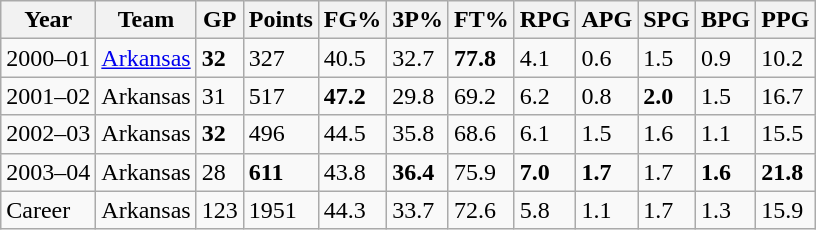<table class="wikitable">
<tr>
<th>Year</th>
<th>Team</th>
<th>GP</th>
<th>Points</th>
<th>FG%</th>
<th>3P%</th>
<th>FT%</th>
<th>RPG</th>
<th>APG</th>
<th>SPG</th>
<th>BPG</th>
<th>PPG</th>
</tr>
<tr>
<td>2000–01</td>
<td><a href='#'>Arkansas</a></td>
<td><strong>32</strong></td>
<td>327</td>
<td>40.5</td>
<td>32.7</td>
<td><strong>77.8</strong></td>
<td>4.1</td>
<td>0.6</td>
<td>1.5</td>
<td>0.9</td>
<td>10.2</td>
</tr>
<tr>
<td>2001–02</td>
<td>Arkansas</td>
<td>31</td>
<td>517</td>
<td><strong>47.2</strong></td>
<td>29.8</td>
<td>69.2</td>
<td>6.2</td>
<td>0.8</td>
<td><strong>2.0</strong></td>
<td>1.5</td>
<td>16.7</td>
</tr>
<tr>
<td>2002–03</td>
<td>Arkansas</td>
<td><strong>32</strong></td>
<td>496</td>
<td>44.5</td>
<td>35.8</td>
<td>68.6</td>
<td>6.1</td>
<td>1.5</td>
<td>1.6</td>
<td>1.1</td>
<td>15.5</td>
</tr>
<tr>
<td>2003–04</td>
<td>Arkansas</td>
<td>28</td>
<td><strong>611</strong></td>
<td>43.8</td>
<td><strong>36.4</strong></td>
<td>75.9</td>
<td><strong>7.0</strong></td>
<td><strong>1.7</strong></td>
<td>1.7</td>
<td><strong>1.6</strong></td>
<td><strong>21.8</strong></td>
</tr>
<tr>
<td>Career</td>
<td>Arkansas</td>
<td>123</td>
<td>1951</td>
<td>44.3</td>
<td>33.7</td>
<td>72.6</td>
<td>5.8</td>
<td>1.1</td>
<td>1.7</td>
<td>1.3</td>
<td>15.9</td>
</tr>
</table>
